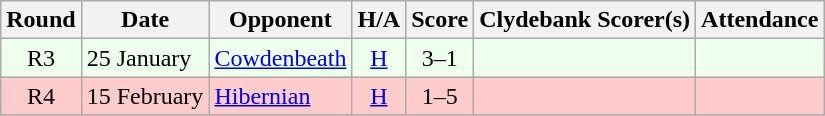<table class="wikitable" style="text-align:center">
<tr>
<th>Round</th>
<th>Date</th>
<th>Opponent</th>
<th>H/A</th>
<th>Score</th>
<th>Clydebank Scorer(s)</th>
<th>Attendance</th>
</tr>
<tr bgcolor=#EEFFEE>
<td>R3</td>
<td align=left>25 January</td>
<td align=left><a href='#'>Cowdenbeath</a></td>
<td><a href='#'>H</a></td>
<td>3–1</td>
<td align=left></td>
<td></td>
</tr>
<tr bgcolor=#FFCCCC>
<td>R4</td>
<td align=left>15 February</td>
<td align=left><a href='#'>Hibernian</a></td>
<td><a href='#'>H</a></td>
<td>1–5</td>
<td align=left></td>
<td></td>
</tr>
</table>
